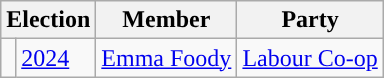<table class="wikitable">
<tr>
<th colspan="2">Election</th>
<th>Member</th>
<th>Party</th>
</tr>
<tr>
<td style="color:inherit;background-color: "></td>
<td><a href='#'>2024</a></td>
<td><a href='#'>Emma Foody</a></td>
<td><a href='#'>Labour Co-op</a></td>
</tr>
</table>
